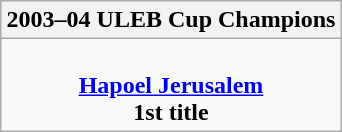<table class=wikitable style="text-align:center; margin:auto">
<tr>
<th>2003–04 ULEB Cup Champions</th>
</tr>
<tr>
<td><br> <strong><a href='#'>Hapoel Jerusalem</a></strong> <br> <strong>1st title</strong></td>
</tr>
</table>
